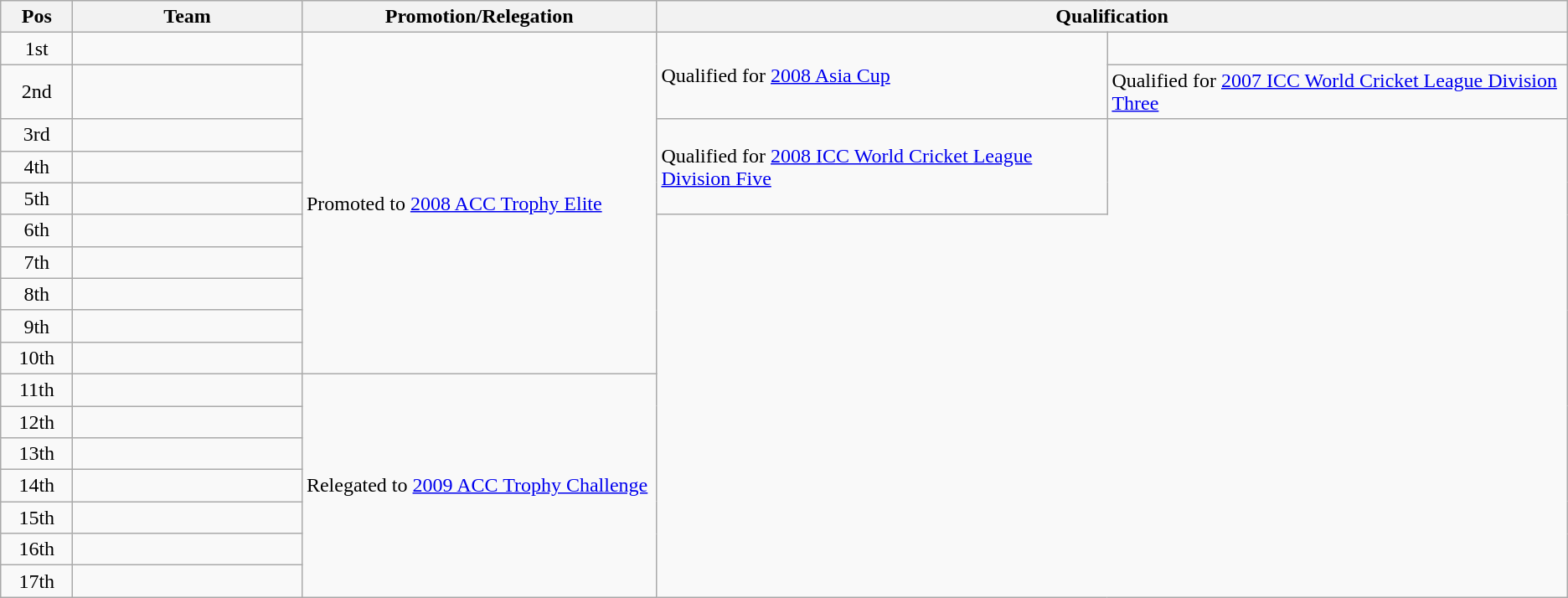<table class="wikitable">
<tr>
<th width=50>Pos</th>
<th width=175>Team</th>
<th width=275>Promotion/Relegation</th>
<th colspan="2">Qualification</th>
</tr>
<tr>
<td align="center">1st</td>
<td></td>
<td rowspan=10>Promoted to <a href='#'>2008 ACC Trophy Elite</a></td>
<td rowspan=2>Qualified for <a href='#'>2008 Asia Cup</a></td>
<td></td>
</tr>
<tr>
<td align="center">2nd</td>
<td></td>
<td>Qualified for <a href='#'>2007 ICC World Cricket League Division Three</a></td>
</tr>
<tr>
<td align="center">3rd</td>
<td></td>
<td rowspan=3>Qualified for <a href='#'>2008 ICC World Cricket League Division Five</a></td>
</tr>
<tr>
<td align="center">4th</td>
<td></td>
</tr>
<tr>
<td align="center">5th</td>
<td></td>
</tr>
<tr>
<td align="center">6th</td>
<td></td>
</tr>
<tr>
<td align="center">7th</td>
<td></td>
</tr>
<tr>
<td align="center">8th</td>
<td></td>
</tr>
<tr>
<td align="center">9th</td>
<td></td>
</tr>
<tr>
<td align="center">10th</td>
<td></td>
</tr>
<tr>
<td align="center">11th</td>
<td></td>
<td rowspan=7>Relegated to <a href='#'>2009 ACC Trophy Challenge</a></td>
</tr>
<tr>
<td align="center">12th</td>
<td></td>
</tr>
<tr>
<td align="center">13th</td>
<td></td>
</tr>
<tr>
<td align="center">14th</td>
<td></td>
</tr>
<tr>
<td align="center">15th</td>
<td></td>
</tr>
<tr>
<td align="center">16th</td>
<td></td>
</tr>
<tr>
<td align="center">17th</td>
<td></td>
</tr>
</table>
